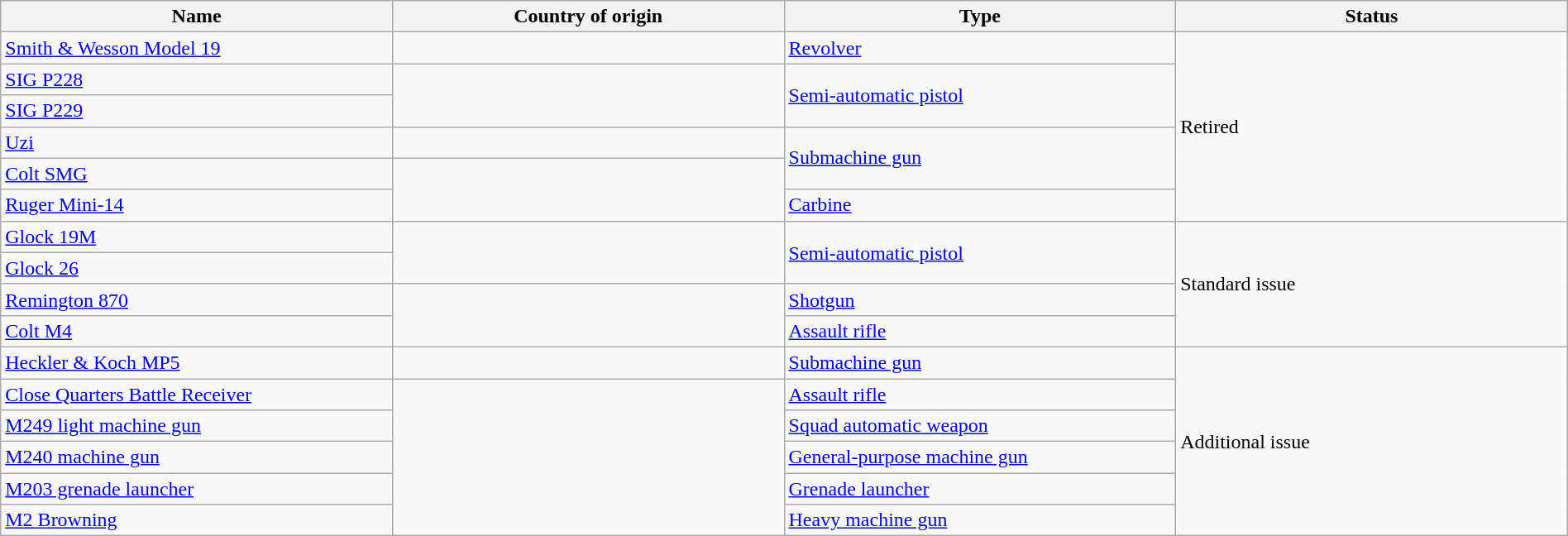<table class="wikitable" width="100%" border="0">
<tr>
<th width="25%">Name</th>
<th width="25%">Country of origin</th>
<th width="25%">Type</th>
<th>Status</th>
</tr>
<tr>
<td><a href='#'>Smith & Wesson Model 19</a></td>
<td></td>
<td><a href='#'>Revolver</a></td>
<td rowspan="6">Retired</td>
</tr>
<tr>
<td><a href='#'>SIG P228</a></td>
<td rowspan="2"></td>
<td rowspan="2"><a href='#'>Semi-automatic pistol</a></td>
</tr>
<tr>
<td><a href='#'>SIG P229</a></td>
</tr>
<tr>
<td><a href='#'>Uzi</a></td>
<td></td>
<td rowspan="2"><a href='#'>Submachine gun</a></td>
</tr>
<tr>
<td><a href='#'>Colt SMG</a></td>
<td rowspan="2"></td>
</tr>
<tr>
<td><a href='#'>Ruger Mini-14</a></td>
<td><a href='#'>Carbine</a></td>
</tr>
<tr>
<td><a href='#'>Glock 19M</a></td>
<td rowspan="2"></td>
<td rowspan="2"><a href='#'>Semi-automatic pistol</a></td>
<td rowspan="4">Standard issue</td>
</tr>
<tr>
<td><a href='#'>Glock 26</a></td>
</tr>
<tr>
<td><a href='#'>Remington 870</a></td>
<td rowspan="2"></td>
<td><a href='#'>Shotgun</a></td>
</tr>
<tr>
<td><a href='#'>Colt M4</a></td>
<td><a href='#'>Assault rifle</a></td>
</tr>
<tr>
<td><a href='#'>Heckler & Koch MP5</a></td>
<td></td>
<td><a href='#'>Submachine gun</a></td>
<td rowspan="6">Additional issue</td>
</tr>
<tr>
<td><a href='#'>Close Quarters Battle Receiver</a></td>
<td rowspan="5"></td>
<td><a href='#'>Assault rifle</a></td>
</tr>
<tr>
<td><a href='#'>M249 light machine gun</a></td>
<td><a href='#'>Squad automatic weapon</a></td>
</tr>
<tr>
<td><a href='#'>M240 machine gun</a></td>
<td><a href='#'>General-purpose machine gun</a></td>
</tr>
<tr>
<td><a href='#'>M203 grenade launcher</a></td>
<td><a href='#'>Grenade launcher</a></td>
</tr>
<tr>
<td><a href='#'>M2 Browning</a></td>
<td><a href='#'>Heavy machine gun</a></td>
</tr>
</table>
